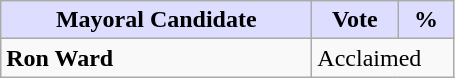<table class="wikitable">
<tr>
<th style="background:#ddf; width:200px;">Mayoral Candidate</th>
<th style="background:#ddf; width:50px;">Vote</th>
<th style="background:#ddf; width:30px;">%</th>
</tr>
<tr>
<td><strong>Ron Ward</strong></td>
<td colspan="2">Acclaimed</td>
</tr>
</table>
